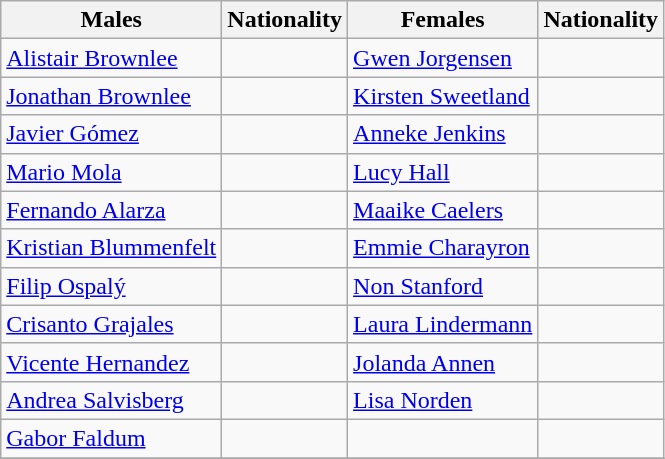<table class="wikitable ">
<tr>
<th scope=col>Males</th>
<th scope=col>Nationality</th>
<th scope=col>Females</th>
<th scope=col>Nationality</th>
</tr>
<tr>
<td><a href='#'>Alistair Brownlee</a></td>
<td></td>
<td><a href='#'>Gwen Jorgensen</a></td>
<td></td>
</tr>
<tr>
<td><a href='#'>Jonathan Brownlee</a></td>
<td></td>
<td><a href='#'>Kirsten Sweetland</a></td>
<td></td>
</tr>
<tr>
<td><a href='#'>Javier Gómez</a></td>
<td></td>
<td><a href='#'>Anneke Jenkins</a></td>
<td></td>
</tr>
<tr>
<td><a href='#'>Mario Mola</a></td>
<td></td>
<td><a href='#'>Lucy Hall</a></td>
<td></td>
</tr>
<tr>
<td><a href='#'>Fernando Alarza</a></td>
<td></td>
<td><a href='#'>Maaike Caelers</a></td>
<td></td>
</tr>
<tr>
<td><a href='#'>Kristian Blummenfelt</a></td>
<td></td>
<td><a href='#'>Emmie Charayron</a></td>
<td></td>
</tr>
<tr>
<td><a href='#'>Filip Ospalý</a></td>
<td></td>
<td><a href='#'>Non Stanford</a></td>
<td></td>
</tr>
<tr>
<td><a href='#'>Crisanto Grajales</a></td>
<td></td>
<td><a href='#'>Laura Lindermann</a></td>
<td></td>
</tr>
<tr>
<td><a href='#'>Vicente Hernandez</a></td>
<td></td>
<td><a href='#'>Jolanda Annen</a></td>
<td></td>
</tr>
<tr>
<td><a href='#'>Andrea Salvisberg</a></td>
<td></td>
<td><a href='#'>Lisa Norden</a></td>
<td></td>
</tr>
<tr>
<td><a href='#'>Gabor Faldum</a></td>
<td></td>
<td></td>
<td></td>
</tr>
<tr>
</tr>
</table>
